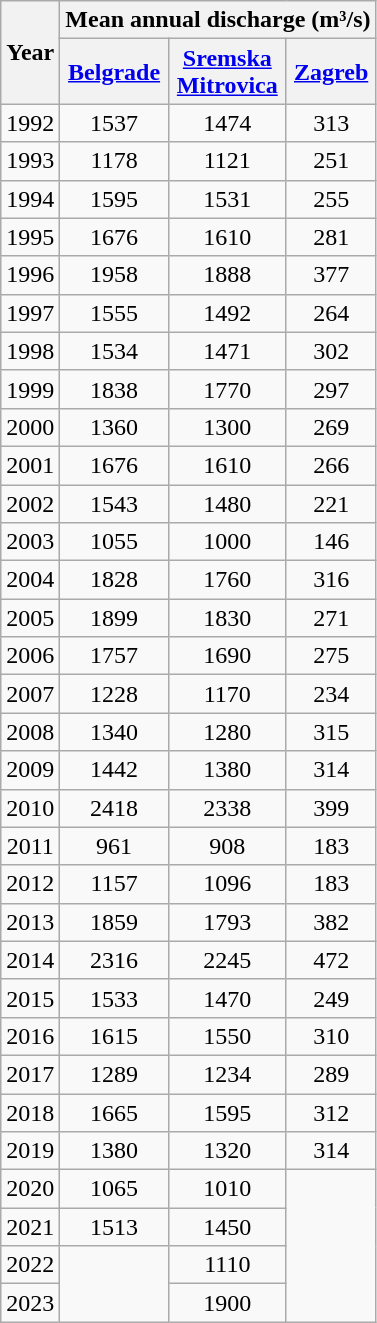<table class="wikitable" style="text-align:center;">
<tr>
<th rowspan="2">Year</th>
<th colspan="3">Mean annual discharge (m³/s)</th>
</tr>
<tr>
<th><a href='#'>Belgrade</a></th>
<th><a href='#'>Sremska</a><br><a href='#'>Mitrovica</a></th>
<th><a href='#'>Zagreb</a></th>
</tr>
<tr>
<td>1992</td>
<td>1537</td>
<td>1474</td>
<td>313</td>
</tr>
<tr>
<td>1993</td>
<td>1178</td>
<td>1121</td>
<td>251</td>
</tr>
<tr>
<td>1994</td>
<td>1595</td>
<td>1531</td>
<td>255</td>
</tr>
<tr>
<td>1995</td>
<td>1676</td>
<td>1610</td>
<td>281</td>
</tr>
<tr>
<td>1996</td>
<td>1958</td>
<td>1888</td>
<td>377</td>
</tr>
<tr>
<td>1997</td>
<td>1555</td>
<td>1492</td>
<td>264</td>
</tr>
<tr>
<td>1998</td>
<td>1534</td>
<td>1471</td>
<td>302</td>
</tr>
<tr>
<td>1999</td>
<td>1838</td>
<td>1770</td>
<td>297</td>
</tr>
<tr>
<td>2000</td>
<td>1360</td>
<td>1300</td>
<td>269</td>
</tr>
<tr>
<td>2001</td>
<td>1676</td>
<td>1610</td>
<td>266</td>
</tr>
<tr>
<td>2002</td>
<td>1543</td>
<td>1480</td>
<td>221</td>
</tr>
<tr>
<td>2003</td>
<td>1055</td>
<td>1000</td>
<td>146</td>
</tr>
<tr>
<td>2004</td>
<td>1828</td>
<td>1760</td>
<td>316</td>
</tr>
<tr>
<td>2005</td>
<td>1899</td>
<td>1830</td>
<td>271</td>
</tr>
<tr>
<td>2006</td>
<td>1757</td>
<td>1690</td>
<td>275</td>
</tr>
<tr>
<td>2007</td>
<td>1228</td>
<td>1170</td>
<td>234</td>
</tr>
<tr>
<td>2008</td>
<td>1340</td>
<td>1280</td>
<td>315</td>
</tr>
<tr>
<td>2009</td>
<td>1442</td>
<td>1380</td>
<td>314</td>
</tr>
<tr>
<td>2010</td>
<td>2418</td>
<td>2338</td>
<td>399</td>
</tr>
<tr>
<td>2011</td>
<td>961</td>
<td>908</td>
<td>183</td>
</tr>
<tr>
<td>2012</td>
<td>1157</td>
<td>1096</td>
<td>183</td>
</tr>
<tr>
<td>2013</td>
<td>1859</td>
<td>1793</td>
<td>382</td>
</tr>
<tr>
<td>2014</td>
<td>2316</td>
<td>2245</td>
<td>472</td>
</tr>
<tr>
<td>2015</td>
<td>1533</td>
<td>1470</td>
<td>249</td>
</tr>
<tr>
<td>2016</td>
<td>1615</td>
<td>1550</td>
<td>310</td>
</tr>
<tr>
<td>2017</td>
<td>1289</td>
<td>1234</td>
<td>289</td>
</tr>
<tr>
<td>2018</td>
<td>1665</td>
<td>1595</td>
<td>312</td>
</tr>
<tr>
<td>2019</td>
<td>1380</td>
<td>1320</td>
<td>314</td>
</tr>
<tr>
<td>2020</td>
<td>1065</td>
<td>1010</td>
<td rowspan="4"></td>
</tr>
<tr>
<td>2021</td>
<td>1513</td>
<td>1450</td>
</tr>
<tr>
<td>2022</td>
<td rowspan="2"></td>
<td>1110</td>
</tr>
<tr>
<td>2023</td>
<td>1900</td>
</tr>
</table>
